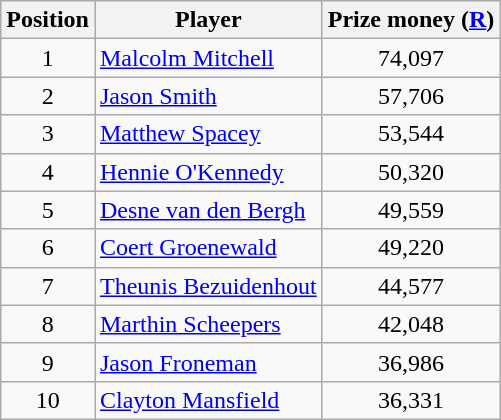<table class=wikitable>
<tr>
<th>Position</th>
<th>Player</th>
<th>Prize money (<a href='#'>R</a>)</th>
</tr>
<tr>
<td align=center>1</td>
<td> <a href='#'>Malcolm Mitchell</a></td>
<td align=center>74,097</td>
</tr>
<tr>
<td align=center>2</td>
<td> <a href='#'>Jason Smith</a></td>
<td align=center>57,706</td>
</tr>
<tr>
<td align=center>3</td>
<td> <a href='#'>Matthew Spacey</a></td>
<td align=center>53,544</td>
</tr>
<tr>
<td align=center>4</td>
<td> <a href='#'>Hennie O'Kennedy</a></td>
<td align=center>50,320</td>
</tr>
<tr>
<td align=center>5</td>
<td> <a href='#'>Desne van den Bergh</a></td>
<td align=center>49,559</td>
</tr>
<tr>
<td align=center>6</td>
<td> <a href='#'>Coert Groenewald</a></td>
<td align=center>49,220</td>
</tr>
<tr>
<td align=center>7</td>
<td> <a href='#'>Theunis Bezuidenhout</a></td>
<td align=center>44,577</td>
</tr>
<tr>
<td align=center>8</td>
<td> <a href='#'>Marthin Scheepers</a></td>
<td align=center>42,048</td>
</tr>
<tr>
<td align=center>9</td>
<td> <a href='#'>Jason Froneman</a></td>
<td align=center>36,986</td>
</tr>
<tr>
<td align=center>10</td>
<td> <a href='#'>Clayton Mansfield</a></td>
<td align=center>36,331</td>
</tr>
</table>
